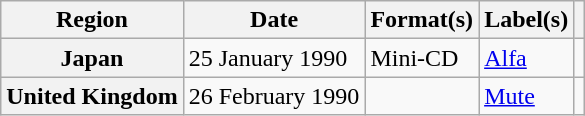<table class="wikitable plainrowheaders">
<tr>
<th scope="col">Region</th>
<th scope="col">Date</th>
<th scope="col">Format(s)</th>
<th scope="col">Label(s)</th>
<th scope="col"></th>
</tr>
<tr>
<th scope="row">Japan</th>
<td>25 January 1990</td>
<td>Mini-CD</td>
<td><a href='#'>Alfa</a></td>
<td></td>
</tr>
<tr>
<th scope="row">United Kingdom</th>
<td>26 February 1990</td>
<td></td>
<td><a href='#'>Mute</a></td>
<td></td>
</tr>
</table>
